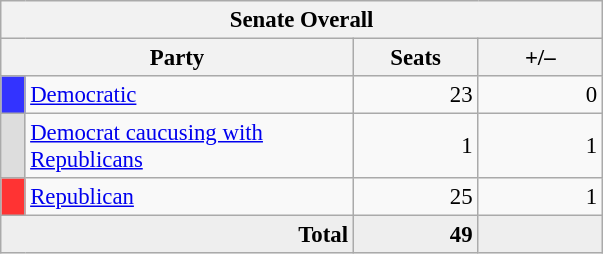<table class="wikitable" style="font-size:95%;">
<tr>
<th colspan="6">Senate Overall</th>
</tr>
<tr>
<th colspan=2 style="width: 15em">Party</th>
<th style="width: 5em">Seats</th>
<th style="width: 5em">+/–</th>
</tr>
<tr>
<th style="background:#33f; width:3px;"></th>
<td style="width: 130px"><a href='#'>Democratic</a></td>
<td style="text-align:right;">23</td>
<td style="text-align:right;">0</td>
</tr>
<tr>
<th style="background:#ddd; width:3px;"></th>
<td style="width: 130px"><a href='#'>Democrat caucusing with Republicans</a></td>
<td style="text-align:right;">1</td>
<td style="text-align:right;"> 1</td>
</tr>
<tr>
<th style="background:#f33; width:3px;"></th>
<td style="width: 130px"><a href='#'>Republican</a></td>
<td style="text-align:right;">25</td>
<td style="text-align:right;"> 1</td>
</tr>
<tr style="background:#eee; text-align:right;">
<td colspan="2"><strong>Total</strong></td>
<td><strong>49</strong></td>
<td></td>
</tr>
</table>
